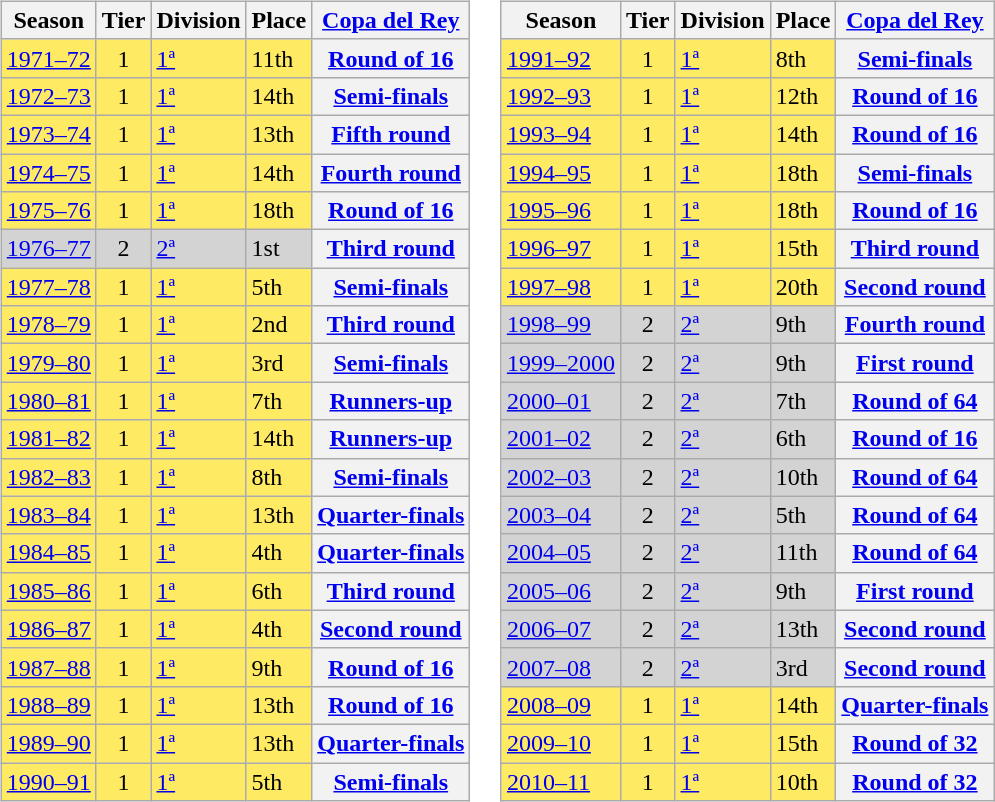<table>
<tr>
<td valign=top width=0%><br><table class="wikitable">
<tr style="background:#f0f6fa;">
<th>Season</th>
<th>Tier</th>
<th>Division</th>
<th>Place</th>
<th><a href='#'>Copa del Rey</a></th>
</tr>
<tr>
<td style="background:#FFEA64;"><a href='#'>1971–72</a></td>
<td style="background:#FFEA64;" align=center>1</td>
<td style="background:#FFEA64;"><a href='#'>1ª</a></td>
<td style="background:#FFEA64;">11th</td>
<th><a href='#'>Round of 16</a></th>
</tr>
<tr>
<td style="background:#FFEA64;"><a href='#'>1972–73</a></td>
<td style="background:#FFEA64;" align=center>1</td>
<td style="background:#FFEA64;"><a href='#'>1ª</a></td>
<td style="background:#FFEA64;">14th</td>
<th><a href='#'>Semi-finals</a></th>
</tr>
<tr>
<td style="background:#FFEA64;"><a href='#'>1973–74</a></td>
<td style="background:#FFEA64;" align=center>1</td>
<td style="background:#FFEA64;"><a href='#'>1ª</a></td>
<td style="background:#FFEA64;">13th</td>
<th><a href='#'>Fifth round</a></th>
</tr>
<tr>
<td style="background:#FFEA64;"><a href='#'>1974–75</a></td>
<td style="background:#FFEA64;" align=center>1</td>
<td style="background:#FFEA64;"><a href='#'>1ª</a></td>
<td style="background:#FFEA64;">14th</td>
<th><a href='#'>Fourth round</a></th>
</tr>
<tr>
<td style="background:#FFEA64;"><a href='#'>1975–76</a></td>
<td style="background:#FFEA64;" align=center>1</td>
<td style="background:#FFEA64;"><a href='#'>1ª</a></td>
<td style="background:#FFEA64;">18th</td>
<th><a href='#'>Round of 16</a></th>
</tr>
<tr>
<td style="background:#D3D3D3;"><a href='#'>1976–77</a></td>
<td style="background:#D3D3D3;" align=center>2</td>
<td style="background:#D3D3D3;"><a href='#'>2ª</a></td>
<td style="background:#D3D3D3;">1st</td>
<th><a href='#'>Third round</a></th>
</tr>
<tr>
<td style="background:#FFEA64;"><a href='#'>1977–78</a></td>
<td style="background:#FFEA64;" align=center>1</td>
<td style="background:#FFEA64;"><a href='#'>1ª</a></td>
<td style="background:#FFEA64;">5th</td>
<th><a href='#'>Semi-finals</a></th>
</tr>
<tr>
<td style="background:#FFEA64;"><a href='#'>1978–79</a></td>
<td style="background:#FFEA64;" align=center>1</td>
<td style="background:#FFEA64;"><a href='#'>1ª</a></td>
<td style="background:#FFEA64;">2nd</td>
<th><a href='#'>Third round</a></th>
</tr>
<tr>
<td style="background:#FFEA64;"><a href='#'>1979–80</a></td>
<td style="background:#FFEA64;" align=center>1</td>
<td style="background:#FFEA64;"><a href='#'>1ª</a></td>
<td style="background:#FFEA64;">3rd</td>
<th><a href='#'>Semi-finals</a></th>
</tr>
<tr>
<td style="background:#FFEA64;"><a href='#'>1980–81</a></td>
<td style="background:#FFEA64;" align=center>1</td>
<td style="background:#FFEA64;"><a href='#'>1ª</a></td>
<td style="background:#FFEA64;">7th</td>
<th><a href='#'>Runners-up</a></th>
</tr>
<tr>
<td style="background:#FFEA64;"><a href='#'>1981–82</a></td>
<td style="background:#FFEA64;" align=center>1</td>
<td style="background:#FFEA64;"><a href='#'>1ª</a></td>
<td style="background:#FFEA64;">14th</td>
<th><a href='#'>Runners-up</a></th>
</tr>
<tr>
<td style="background:#FFEA64;"><a href='#'>1982–83</a></td>
<td style="background:#FFEA64;" align=center>1</td>
<td style="background:#FFEA64;"><a href='#'>1ª</a></td>
<td style="background:#FFEA64;">8th</td>
<th><a href='#'>Semi-finals</a></th>
</tr>
<tr>
<td style="background:#FFEA64;"><a href='#'>1983–84</a></td>
<td style="background:#FFEA64;" align=center>1</td>
<td style="background:#FFEA64;"><a href='#'>1ª</a></td>
<td style="background:#FFEA64;">13th</td>
<th><a href='#'>Quarter-finals</a></th>
</tr>
<tr>
<td style="background:#FFEA64;"><a href='#'>1984–85</a></td>
<td style="background:#FFEA64;" align=center>1</td>
<td style="background:#FFEA64;"><a href='#'>1ª</a></td>
<td style="background:#FFEA64;">4th</td>
<th><a href='#'>Quarter-finals</a></th>
</tr>
<tr>
<td style="background:#FFEA64;"><a href='#'>1985–86</a></td>
<td style="background:#FFEA64;" align=center>1</td>
<td style="background:#FFEA64;"><a href='#'>1ª</a></td>
<td style="background:#FFEA64;">6th</td>
<th><a href='#'>Third round</a></th>
</tr>
<tr>
<td style="background:#FFEA64;"><a href='#'>1986–87</a></td>
<td style="background:#FFEA64;" align=center>1</td>
<td style="background:#FFEA64;"><a href='#'>1ª</a></td>
<td style="background:#FFEA64;">4th</td>
<th><a href='#'>Second round</a></th>
</tr>
<tr>
<td style="background:#FFEA64;"><a href='#'>1987–88</a></td>
<td style="background:#FFEA64;" align=center>1</td>
<td style="background:#FFEA64;"><a href='#'>1ª</a></td>
<td style="background:#FFEA64;">9th</td>
<th><a href='#'>Round of 16</a></th>
</tr>
<tr>
<td style="background:#FFEA64;"><a href='#'>1988–89</a></td>
<td style="background:#FFEA64;" align=center>1</td>
<td style="background:#FFEA64;"><a href='#'>1ª</a></td>
<td style="background:#FFEA64;">13th</td>
<th><a href='#'>Round of 16</a></th>
</tr>
<tr>
<td style="background:#FFEA64;"><a href='#'>1989–90</a></td>
<td style="background:#FFEA64;" align=center>1</td>
<td style="background:#FFEA64;"><a href='#'>1ª</a></td>
<td style="background:#FFEA64;">13th</td>
<th><a href='#'>Quarter-finals</a></th>
</tr>
<tr>
<td style="background:#FFEA64;"><a href='#'>1990–91</a></td>
<td style="background:#FFEA64;" align=center>1</td>
<td style="background:#FFEA64;"><a href='#'>1ª</a></td>
<td style="background:#FFEA64;">5th</td>
<th><a href='#'>Semi-finals</a></th>
</tr>
</table>
</td>
<td valign=top width=0%><br><table class="wikitable">
<tr style="background:#f0f6fa;">
<th>Season</th>
<th>Tier</th>
<th>Division</th>
<th>Place</th>
<th><a href='#'>Copa del Rey</a></th>
</tr>
<tr>
<td style="background:#FFEA64;"><a href='#'>1991–92</a></td>
<td style="background:#FFEA64;" align=center>1</td>
<td style="background:#FFEA64;"><a href='#'>1ª</a></td>
<td style="background:#FFEA64;">8th</td>
<th><a href='#'>Semi-finals</a></th>
</tr>
<tr>
<td style="background:#FFEA64;"><a href='#'>1992–93</a></td>
<td style="background:#FFEA64;" align=center>1</td>
<td style="background:#FFEA64;"><a href='#'>1ª</a></td>
<td style="background:#FFEA64;">12th</td>
<th><a href='#'>Round of 16</a></th>
</tr>
<tr>
<td style="background:#FFEA64;"><a href='#'>1993–94</a></td>
<td style="background:#FFEA64;" align=center>1</td>
<td style="background:#FFEA64;"><a href='#'>1ª</a></td>
<td style="background:#FFEA64;">14th</td>
<th><a href='#'>Round of 16</a></th>
</tr>
<tr>
<td style="background:#FFEA64;"><a href='#'>1994–95</a></td>
<td style="background:#FFEA64;" align=center>1</td>
<td style="background:#FFEA64;"><a href='#'>1ª</a></td>
<td style="background:#FFEA64;">18th</td>
<th><a href='#'>Semi-finals</a></th>
</tr>
<tr>
<td style="background:#FFEA64;"><a href='#'>1995–96</a></td>
<td style="background:#FFEA64;" align=center>1</td>
<td style="background:#FFEA64;"><a href='#'>1ª</a></td>
<td style="background:#FFEA64;">18th</td>
<th><a href='#'>Round of 16</a></th>
</tr>
<tr>
<td style="background:#FFEA64;"><a href='#'>1996–97</a></td>
<td style="background:#FFEA64;" align=center>1</td>
<td style="background:#FFEA64;"><a href='#'>1ª</a></td>
<td style="background:#FFEA64;">15th</td>
<th><a href='#'>Third round</a></th>
</tr>
<tr>
<td style="background:#FFEA64;"><a href='#'>1997–98</a></td>
<td style="background:#FFEA64;" align=center>1</td>
<td style="background:#FFEA64;"><a href='#'>1ª</a></td>
<td style="background:#FFEA64;">20th</td>
<th><a href='#'>Second round</a></th>
</tr>
<tr>
<td style="background:#D3D3D3;"><a href='#'>1998–99</a></td>
<td style="background:#D3D3D3;" align=center>2</td>
<td style="background:#D3D3D3;"><a href='#'>2ª</a></td>
<td style="background:#D3D3D3;">9th</td>
<th><a href='#'>Fourth round</a></th>
</tr>
<tr>
<td style="background:#D3D3D3;"><a href='#'>1999–2000</a></td>
<td style="background:#D3D3D3;" align=center>2</td>
<td style="background:#D3D3D3;"><a href='#'>2ª</a></td>
<td style="background:#D3D3D3;">9th</td>
<th><a href='#'>First round</a></th>
</tr>
<tr>
<td style="background:#D3D3D3;"><a href='#'>2000–01</a></td>
<td style="background:#D3D3D3;" align=center>2</td>
<td style="background:#D3D3D3;"><a href='#'>2ª</a></td>
<td style="background:#D3D3D3;">7th</td>
<th><a href='#'>Round of 64</a></th>
</tr>
<tr>
<td style="background:#D3D3D3;"><a href='#'>2001–02</a></td>
<td style="background:#D3D3D3;" align=center>2</td>
<td style="background:#D3D3D3;"><a href='#'>2ª</a></td>
<td style="background:#D3D3D3;">6th</td>
<th><a href='#'>Round of 16</a></th>
</tr>
<tr>
<td style="background:#D3D3D3;"><a href='#'>2002–03</a></td>
<td style="background:#D3D3D3;" align=center>2</td>
<td style="background:#D3D3D3;"><a href='#'>2ª</a></td>
<td style="background:#D3D3D3;">10th</td>
<th><a href='#'>Round of 64</a></th>
</tr>
<tr>
<td style="background:#D3D3D3;"><a href='#'>2003–04</a></td>
<td style="background:#D3D3D3;" align=center>2</td>
<td style="background:#D3D3D3;"><a href='#'>2ª</a></td>
<td style="background:#D3D3D3;">5th</td>
<th><a href='#'>Round of 64</a></th>
</tr>
<tr>
<td style="background:#D3D3D3;"><a href='#'>2004–05</a></td>
<td style="background:#D3D3D3;" align=center>2</td>
<td style="background:#D3D3D3;"><a href='#'>2ª</a></td>
<td style="background:#D3D3D3;">11th</td>
<th><a href='#'>Round of 64</a></th>
</tr>
<tr>
<td style="background:#D3D3D3;"><a href='#'>2005–06</a></td>
<td style="background:#D3D3D3;" align=center>2</td>
<td style="background:#D3D3D3;"><a href='#'>2ª</a></td>
<td style="background:#D3D3D3;">9th</td>
<th><a href='#'>First round</a></th>
</tr>
<tr>
<td style="background:#D3D3D3;"><a href='#'>2006–07</a></td>
<td style="background:#D3D3D3;" align=center>2</td>
<td style="background:#D3D3D3;"><a href='#'>2ª</a></td>
<td style="background:#D3D3D3;">13th</td>
<th><a href='#'>Second round</a></th>
</tr>
<tr>
<td style="background:#D3D3D3;"><a href='#'>2007–08</a></td>
<td style="background:#D3D3D3;" align=center>2</td>
<td style="background:#D3D3D3;"><a href='#'>2ª</a></td>
<td style="background:#D3D3D3;">3rd</td>
<th><a href='#'>Second round</a></th>
</tr>
<tr>
<td style="background:#FFEA64;"><a href='#'>2008–09</a></td>
<td style="background:#FFEA64;" align=center>1</td>
<td style="background:#FFEA64;"><a href='#'>1ª</a></td>
<td style="background:#FFEA64;">14th</td>
<th><a href='#'>Quarter-finals</a></th>
</tr>
<tr>
<td style="background:#FFEA64;"><a href='#'>2009–10</a></td>
<td style="background:#FFEA64;" align=center>1</td>
<td style="background:#FFEA64;"><a href='#'>1ª</a></td>
<td style="background:#FFEA64;">15th</td>
<th><a href='#'>Round of 32</a></th>
</tr>
<tr>
<td style="background:#FFEA64;"><a href='#'>2010–11</a></td>
<td style="background:#FFEA64;" align=center>1</td>
<td style="background:#FFEA64;"><a href='#'>1ª</a></td>
<td style="background:#FFEA64;">10th</td>
<th><a href='#'>Round of 32</a></th>
</tr>
</table>
</td>
</tr>
</table>
